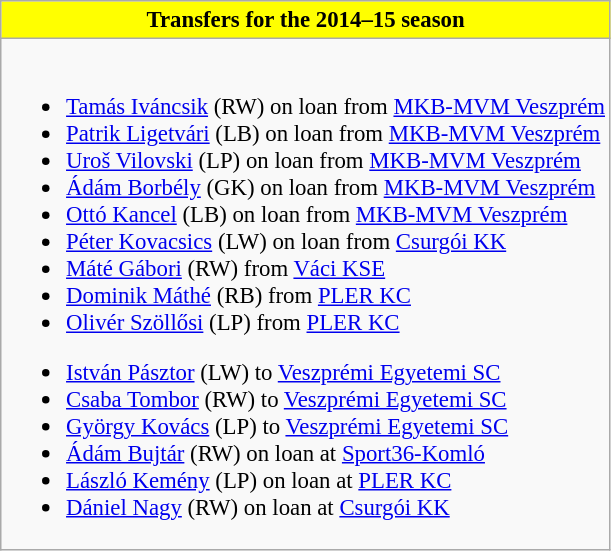<table class="wikitable collapsible collapsed" style="font-size:95%">
<tr>
<th style="color:black; background:yellow"><strong>Transfers for the 2014–15 season</strong></th>
</tr>
<tr>
<td><br>
<ul><li> <a href='#'>Tamás Iváncsik</a> (RW) on loan from  <a href='#'>MKB-MVM Veszprém</a></li><li> <a href='#'>Patrik Ligetvári</a> (LB) on loan from  <a href='#'>MKB-MVM Veszprém</a></li><li> <a href='#'>Uroš Vilovski</a> (LP) on loan from  <a href='#'>MKB-MVM Veszprém</a></li><li> <a href='#'>Ádám Borbély</a> (GK) on loan from  <a href='#'>MKB-MVM Veszprém</a></li><li> <a href='#'>Ottó Kancel</a> (LB) on loan from  <a href='#'>MKB-MVM Veszprém</a></li><li> <a href='#'>Péter Kovacsics</a> (LW) on loan from  <a href='#'>Csurgói KK</a></li><li> <a href='#'>Máté Gábori</a> (RW) from  <a href='#'>Váci KSE</a></li><li> <a href='#'>Dominik Máthé</a> (RB) from  <a href='#'>PLER KC</a></li><li> <a href='#'>Olivér Szöllősi</a> (LP) from  <a href='#'>PLER KC</a></li></ul><ul><li> <a href='#'>István Pásztor</a> (LW) to  <a href='#'>Veszprémi Egyetemi SC</a></li><li> <a href='#'>Csaba Tombor</a> (RW) to  <a href='#'>Veszprémi Egyetemi SC</a></li><li> <a href='#'>György Kovács</a> (LP) to  <a href='#'>Veszprémi Egyetemi SC</a></li><li> <a href='#'>Ádám Bujtár</a> (RW) on loan at  <a href='#'>Sport36-Komló</a></li><li> <a href='#'>László Kemény</a> (LP) on loan at  <a href='#'>PLER KC</a></li><li> <a href='#'>Dániel Nagy</a> (RW) on loan at  <a href='#'>Csurgói KK</a></li></ul></td>
</tr>
</table>
